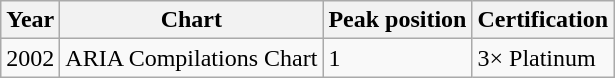<table class="wikitable" border="1">
<tr>
<th>Year</th>
<th>Chart</th>
<th>Peak position</th>
<th>Certification</th>
</tr>
<tr>
<td>2002</td>
<td>ARIA Compilations Chart</td>
<td>1</td>
<td>3× Platinum</td>
</tr>
</table>
